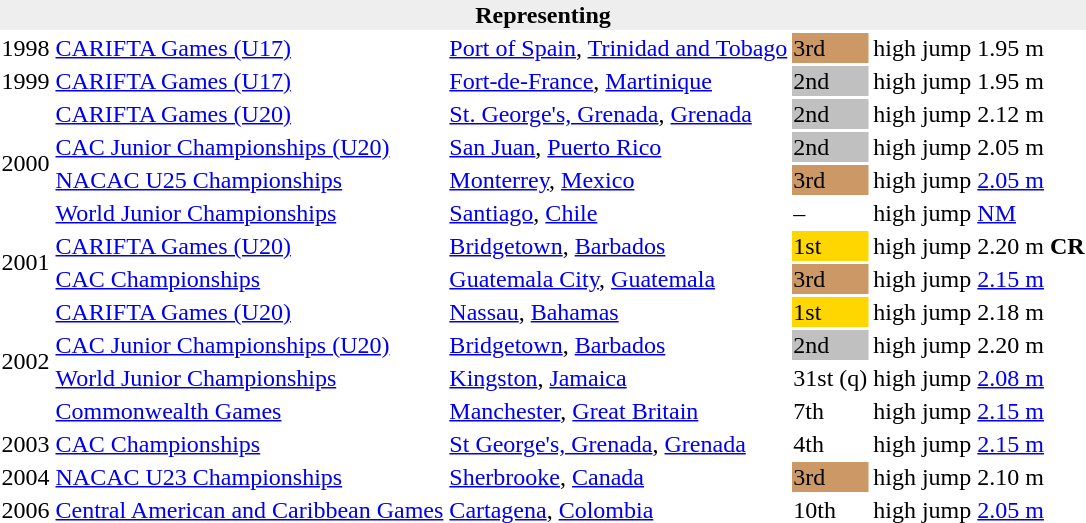<table>
<tr>
<th bgcolor="#eeeeee" colspan="6">Representing </th>
</tr>
<tr>
<td>1998</td>
<td><a href='#'>CARIFTA Games (U17)</a></td>
<td><a href='#'>Port of Spain</a>, <a href='#'>Trinidad and Tobago</a></td>
<td bgcolor=CC9966>3rd</td>
<td>high jump</td>
<td>1.95 m</td>
</tr>
<tr>
<td>1999</td>
<td><a href='#'>CARIFTA Games (U17)</a></td>
<td><a href='#'>Fort-de-France</a>, <a href='#'>Martinique</a></td>
<td bgcolor="silver">2nd</td>
<td>high jump</td>
<td>1.95 m</td>
</tr>
<tr>
<td rowspan=4>2000</td>
<td><a href='#'>CARIFTA Games (U20)</a></td>
<td><a href='#'>St. George's, Grenada</a>, <a href='#'>Grenada</a></td>
<td bgcolor="silver">2nd</td>
<td>high jump</td>
<td>2.12 m</td>
</tr>
<tr>
<td><a href='#'>CAC Junior Championships (U20)</a></td>
<td><a href='#'>San Juan</a>, <a href='#'>Puerto Rico</a></td>
<td bgcolor="silver">2nd</td>
<td>high jump</td>
<td>2.05 m</td>
</tr>
<tr>
<td><a href='#'>NACAC U25 Championships</a></td>
<td><a href='#'>Monterrey</a>, <a href='#'>Mexico</a></td>
<td bgcolor=CC9966>3rd</td>
<td>high jump</td>
<td><a href='#'>2.05 m</a></td>
</tr>
<tr>
<td><a href='#'>World Junior Championships</a></td>
<td><a href='#'>Santiago</a>, <a href='#'>Chile</a></td>
<td>–</td>
<td>high jump</td>
<td><a href='#'>NM</a></td>
</tr>
<tr>
<td rowspan=2>2001</td>
<td><a href='#'>CARIFTA Games (U20)</a></td>
<td><a href='#'>Bridgetown</a>, <a href='#'>Barbados</a></td>
<td bgcolor="gold">1st</td>
<td>high jump</td>
<td>2.20 m <strong>CR</strong></td>
</tr>
<tr>
<td><a href='#'>CAC Championships</a></td>
<td><a href='#'>Guatemala City</a>, <a href='#'>Guatemala</a></td>
<td bgcolor=CC9966>3rd</td>
<td>high jump</td>
<td><a href='#'>2.15 m</a></td>
</tr>
<tr>
<td rowspan=4>2002</td>
<td><a href='#'>CARIFTA Games (U20)</a></td>
<td><a href='#'>Nassau</a>, <a href='#'>Bahamas</a></td>
<td bgcolor="gold">1st</td>
<td>high jump</td>
<td>2.18 m</td>
</tr>
<tr>
<td><a href='#'>CAC Junior Championships (U20)</a></td>
<td><a href='#'>Bridgetown</a>, <a href='#'>Barbados</a></td>
<td bgcolor="silver">2nd</td>
<td>high jump</td>
<td>2.20 m</td>
</tr>
<tr>
<td><a href='#'>World Junior Championships</a></td>
<td><a href='#'>Kingston</a>, <a href='#'>Jamaica</a></td>
<td>31st (q)</td>
<td>high jump</td>
<td><a href='#'>2.08 m</a></td>
</tr>
<tr>
<td><a href='#'>Commonwealth Games</a></td>
<td><a href='#'>Manchester</a>, <a href='#'>Great Britain</a></td>
<td>7th</td>
<td>high jump</td>
<td><a href='#'>2.15 m</a></td>
</tr>
<tr>
<td>2003</td>
<td><a href='#'>CAC Championships</a></td>
<td><a href='#'>St George's, Grenada</a>, <a href='#'>Grenada</a></td>
<td>4th</td>
<td>high jump</td>
<td><a href='#'>2.15 m</a></td>
</tr>
<tr>
<td>2004</td>
<td><a href='#'>NACAC U23 Championships</a></td>
<td><a href='#'>Sherbrooke</a>, <a href='#'>Canada</a></td>
<td bgcolor=CC9966>3rd</td>
<td>high jump</td>
<td>2.10 m</td>
</tr>
<tr>
<td>2006</td>
<td><a href='#'>Central American and Caribbean Games</a></td>
<td><a href='#'>Cartagena</a>, <a href='#'>Colombia</a></td>
<td>10th</td>
<td>high jump</td>
<td><a href='#'>2.05 m</a></td>
</tr>
<tr>
</tr>
</table>
